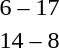<table style="text-align:center">
<tr>
<th width=200></th>
<th width=100></th>
<th width=200></th>
</tr>
<tr>
<td align=right></td>
<td>6 – 17</td>
<td align=left><strong></strong></td>
</tr>
<tr>
<td align=right><strong></strong></td>
<td>14 – 8</td>
<td align=left></td>
</tr>
</table>
